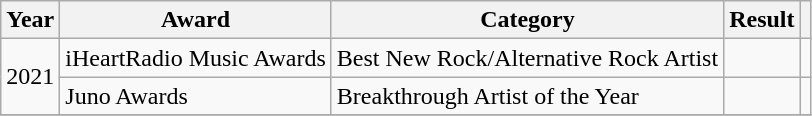<table class="wikitable">
<tr>
<th>Year</th>
<th>Award</th>
<th>Category</th>
<th>Result</th>
<th></th>
</tr>
<tr>
<td rowspan="2">2021</td>
<td>iHeartRadio Music Awards</td>
<td>Best New Rock/Alternative Rock Artist</td>
<td></td>
<td></td>
</tr>
<tr>
<td>Juno Awards</td>
<td>Breakthrough Artist of the Year</td>
<td></td>
<td></td>
</tr>
<tr>
</tr>
</table>
